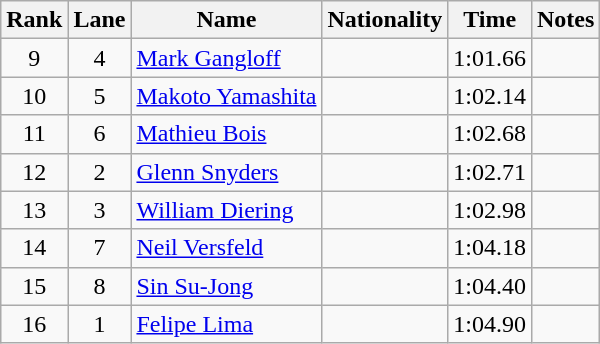<table class="wikitable sortable" style="text-align:center">
<tr>
<th>Rank</th>
<th>Lane</th>
<th>Name</th>
<th>Nationality</th>
<th>Time</th>
<th>Notes</th>
</tr>
<tr>
<td>9</td>
<td>4</td>
<td align=left><a href='#'>Mark Gangloff</a></td>
<td align=left></td>
<td>1:01.66</td>
<td></td>
</tr>
<tr>
<td>10</td>
<td>5</td>
<td align=left><a href='#'>Makoto Yamashita</a></td>
<td align=left></td>
<td>1:02.14</td>
<td></td>
</tr>
<tr>
<td>11</td>
<td>6</td>
<td align=left><a href='#'>Mathieu Bois</a></td>
<td align=left></td>
<td>1:02.68</td>
<td></td>
</tr>
<tr>
<td>12</td>
<td>2</td>
<td align=left><a href='#'>Glenn Snyders</a></td>
<td align=left></td>
<td>1:02.71</td>
<td></td>
</tr>
<tr>
<td>13</td>
<td>3</td>
<td align=left><a href='#'>William Diering</a></td>
<td align=left></td>
<td>1:02.98</td>
<td></td>
</tr>
<tr>
<td>14</td>
<td>7</td>
<td align=left><a href='#'>Neil Versfeld</a></td>
<td align=left></td>
<td>1:04.18</td>
<td></td>
</tr>
<tr>
<td>15</td>
<td>8</td>
<td align=left><a href='#'>Sin Su-Jong</a></td>
<td align=left></td>
<td>1:04.40</td>
<td></td>
</tr>
<tr>
<td>16</td>
<td>1</td>
<td align=left><a href='#'>Felipe Lima</a></td>
<td align=left></td>
<td>1:04.90</td>
<td></td>
</tr>
</table>
